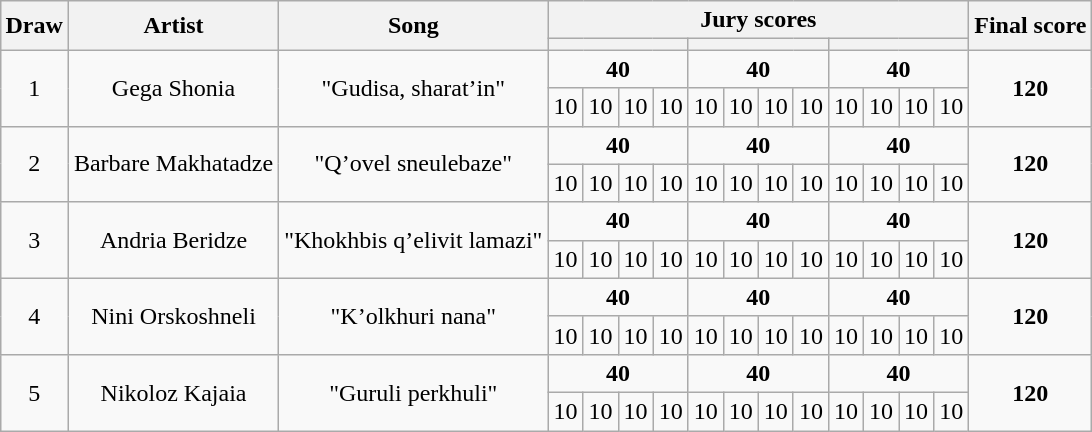<table class="sortable wikitable" style="text-align:center;margin:1em auto 1em auto">
<tr>
<th rowspan="2" scope="col">Draw</th>
<th rowspan="2" scope="col">Artist</th>
<th rowspan="2" scope="col">Song</th>
<th colspan="12" scope="col">Jury scores</th>
<th rowspan="2" scope="col">Final score</th>
</tr>
<tr>
<th colspan="4" scope="col" class="unsortable"><small></small></th>
<th colspan="4" scope="col" class="unsortable"><small></small></th>
<th colspan="4" scope="col" class="unsortable"><small></small></th>
</tr>
<tr>
<td rowspan="2">1</td>
<td rowspan="2">Gega Shonia</td>
<td rowspan="2">"Gudisa, sharat’in"<br></td>
<td colspan="4"><strong>40</strong></td>
<td colspan="4"><strong>40</strong></td>
<td colspan="4"><strong>40</strong></td>
<td rowspan="2"><strong>120</strong></td>
</tr>
<tr>
<td>10</td>
<td>10</td>
<td>10</td>
<td>10</td>
<td>10</td>
<td>10</td>
<td>10</td>
<td>10</td>
<td>10</td>
<td>10</td>
<td>10</td>
<td>10</td>
</tr>
<tr>
<td rowspan="2">2</td>
<td rowspan="2">Barbare Makhatadze</td>
<td rowspan="2">"Q’ovel sneulebaze"<br></td>
<td colspan="4"><strong>40</strong></td>
<td colspan="4"><strong>40</strong></td>
<td colspan="4"><strong>40</strong></td>
<td rowspan="2"><strong>120</strong></td>
</tr>
<tr>
<td>10</td>
<td>10</td>
<td>10</td>
<td>10</td>
<td>10</td>
<td>10</td>
<td>10</td>
<td>10</td>
<td>10</td>
<td>10</td>
<td>10</td>
<td>10</td>
</tr>
<tr>
<td rowspan="2">3</td>
<td rowspan="2">Andria Beridze</td>
<td rowspan="2">"Khokhbis q’elivit lamazi"<br></td>
<td colspan="4"><strong>40</strong></td>
<td colspan="4"><strong>40</strong></td>
<td colspan="4"><strong>40</strong></td>
<td rowspan="2"><strong>120</strong></td>
</tr>
<tr>
<td>10</td>
<td>10</td>
<td>10</td>
<td>10</td>
<td>10</td>
<td>10</td>
<td>10</td>
<td>10</td>
<td>10</td>
<td>10</td>
<td>10</td>
<td>10</td>
</tr>
<tr>
<td rowspan="2">4</td>
<td rowspan="2">Nini Orskoshneli</td>
<td rowspan="2">"K’olkhuri nana"<br></td>
<td colspan="4"><strong>40</strong></td>
<td colspan="4"><strong>40</strong></td>
<td colspan="4"><strong>40</strong></td>
<td rowspan="2"><strong>120</strong></td>
</tr>
<tr>
<td>10</td>
<td>10</td>
<td>10</td>
<td>10</td>
<td>10</td>
<td>10</td>
<td>10</td>
<td>10</td>
<td>10</td>
<td>10</td>
<td>10</td>
<td>10</td>
</tr>
<tr>
<td rowspan="2">5</td>
<td rowspan="2">Nikoloz Kajaia</td>
<td rowspan="2">"Guruli perkhuli"<br></td>
<td colspan="4"><strong>40</strong></td>
<td colspan="4"><strong>40</strong></td>
<td colspan="4"><strong>40</strong></td>
<td rowspan="2"><strong>120</strong></td>
</tr>
<tr>
<td>10</td>
<td>10</td>
<td>10</td>
<td>10</td>
<td>10</td>
<td>10</td>
<td>10</td>
<td>10</td>
<td>10</td>
<td>10</td>
<td>10</td>
<td>10</td>
</tr>
</table>
